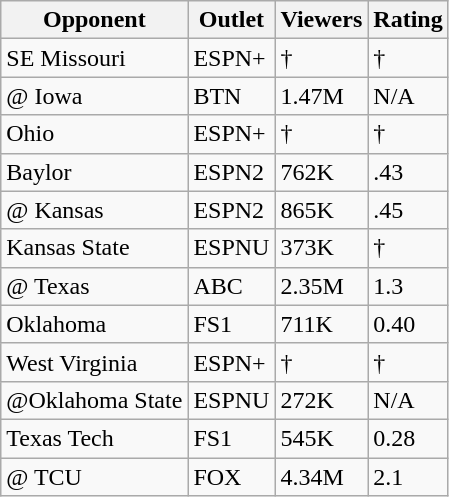<table class="wikitable">
<tr>
<th>Opponent</th>
<th>Outlet</th>
<th>Viewers</th>
<th>Rating</th>
</tr>
<tr>
<td>SE Missouri</td>
<td>ESPN+</td>
<td>†</td>
<td>†</td>
</tr>
<tr>
<td>@ Iowa</td>
<td>BTN</td>
<td>1.47M</td>
<td>N/A</td>
</tr>
<tr>
<td>Ohio</td>
<td>ESPN+</td>
<td>†</td>
<td>†</td>
</tr>
<tr>
<td>Baylor</td>
<td>ESPN2</td>
<td>762K</td>
<td>.43</td>
</tr>
<tr>
<td>@ Kansas</td>
<td>ESPN2</td>
<td>865K</td>
<td>.45</td>
</tr>
<tr>
<td>Kansas State</td>
<td>ESPNU</td>
<td>373K</td>
<td>†</td>
</tr>
<tr>
<td>@ Texas</td>
<td>ABC</td>
<td>2.35M</td>
<td>1.3</td>
</tr>
<tr>
<td>Oklahoma</td>
<td>FS1</td>
<td>711K</td>
<td>0.40</td>
</tr>
<tr>
<td>West Virginia</td>
<td>ESPN+</td>
<td>†</td>
<td>†</td>
</tr>
<tr>
<td>@Oklahoma State</td>
<td>ESPNU</td>
<td>272K</td>
<td>N/A</td>
</tr>
<tr>
<td>Texas Tech</td>
<td>FS1</td>
<td>545K</td>
<td>0.28</td>
</tr>
<tr>
<td>@ TCU</td>
<td>FOX</td>
<td>4.34M</td>
<td>2.1</td>
</tr>
</table>
